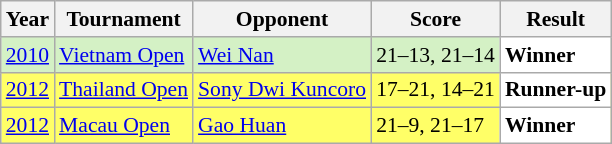<table class="sortable wikitable" style="font-size: 90%;">
<tr>
<th>Year</th>
<th>Tournament</th>
<th>Opponent</th>
<th>Score</th>
<th>Result</th>
</tr>
<tr style="background:#D4F1C5">
<td align="center"><a href='#'>2010</a></td>
<td align="left"><a href='#'>Vietnam Open</a></td>
<td align="left"> <a href='#'>Wei Nan</a></td>
<td align="left">21–13, 21–14</td>
<td style="text-align:left; background:white"> <strong>Winner</strong></td>
</tr>
<tr style="background:#FFFF67">
<td align="center"><a href='#'>2012</a></td>
<td align="left"><a href='#'>Thailand Open</a></td>
<td align="left"> <a href='#'>Sony Dwi Kuncoro</a></td>
<td align="left">17–21, 14–21</td>
<td style="text-align:left; background:white"> <strong>Runner-up</strong></td>
</tr>
<tr style="background:#FFFF67">
<td align="center"><a href='#'>2012</a></td>
<td align="left"><a href='#'>Macau Open</a></td>
<td align="left"> <a href='#'>Gao Huan</a></td>
<td align="left">21–9, 21–17</td>
<td style="text-align:left; background:white"> <strong>Winner</strong></td>
</tr>
</table>
